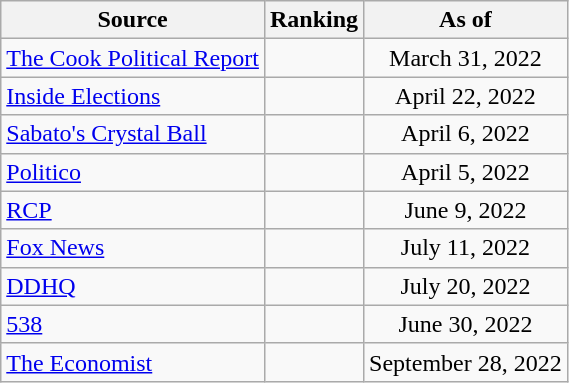<table class="wikitable" style="text-align:center">
<tr>
<th>Source</th>
<th>Ranking</th>
<th>As of</th>
</tr>
<tr>
<td align=left><a href='#'>The Cook Political Report</a></td>
<td></td>
<td>March 31, 2022</td>
</tr>
<tr>
<td align=left><a href='#'>Inside Elections</a></td>
<td></td>
<td>April 22, 2022</td>
</tr>
<tr>
<td align=left><a href='#'>Sabato's Crystal Ball</a></td>
<td></td>
<td>April 6, 2022</td>
</tr>
<tr>
<td align="left"><a href='#'>Politico</a></td>
<td></td>
<td>April 5, 2022</td>
</tr>
<tr>
<td align="left"><a href='#'>RCP</a></td>
<td></td>
<td>June 9, 2022</td>
</tr>
<tr>
<td align=left><a href='#'>Fox News</a></td>
<td></td>
<td>July 11, 2022</td>
</tr>
<tr>
<td align="left"><a href='#'>DDHQ</a></td>
<td></td>
<td>July 20, 2022</td>
</tr>
<tr>
<td align="left"><a href='#'>538</a></td>
<td></td>
<td>June 30, 2022</td>
</tr>
<tr>
<td align="left"><a href='#'>The Economist</a></td>
<td></td>
<td>September 28, 2022</td>
</tr>
</table>
